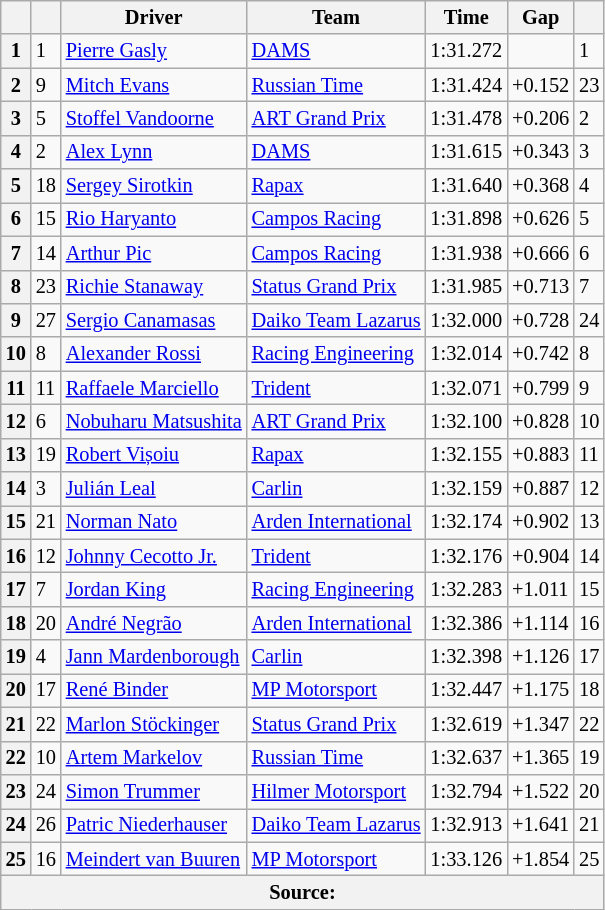<table class="wikitable" style="font-size:85%">
<tr>
<th></th>
<th></th>
<th>Driver</th>
<th>Team</th>
<th>Time</th>
<th>Gap</th>
<th></th>
</tr>
<tr>
<th>1</th>
<td>1</td>
<td> <a href='#'>Pierre Gasly</a></td>
<td><a href='#'>DAMS</a></td>
<td>1:31.272</td>
<td></td>
<td>1</td>
</tr>
<tr>
<th>2</th>
<td>9</td>
<td> <a href='#'>Mitch Evans</a></td>
<td><a href='#'>Russian Time</a></td>
<td>1:31.424</td>
<td>+0.152</td>
<td>23</td>
</tr>
<tr>
<th>3</th>
<td>5</td>
<td> <a href='#'>Stoffel Vandoorne</a></td>
<td><a href='#'>ART Grand Prix</a></td>
<td>1:31.478</td>
<td>+0.206</td>
<td>2</td>
</tr>
<tr>
<th>4</th>
<td>2</td>
<td> <a href='#'>Alex Lynn</a></td>
<td><a href='#'>DAMS</a></td>
<td>1:31.615</td>
<td>+0.343</td>
<td>3</td>
</tr>
<tr>
<th>5</th>
<td>18</td>
<td> <a href='#'>Sergey Sirotkin</a></td>
<td><a href='#'>Rapax</a></td>
<td>1:31.640</td>
<td>+0.368</td>
<td>4</td>
</tr>
<tr>
<th>6</th>
<td>15</td>
<td> <a href='#'>Rio Haryanto</a></td>
<td><a href='#'>Campos Racing</a></td>
<td>1:31.898</td>
<td>+0.626</td>
<td>5</td>
</tr>
<tr>
<th>7</th>
<td>14</td>
<td> <a href='#'>Arthur Pic</a></td>
<td><a href='#'>Campos Racing</a></td>
<td>1:31.938</td>
<td>+0.666</td>
<td>6</td>
</tr>
<tr>
<th>8</th>
<td>23</td>
<td> <a href='#'>Richie Stanaway</a></td>
<td><a href='#'>Status Grand Prix</a></td>
<td>1:31.985</td>
<td>+0.713</td>
<td>7</td>
</tr>
<tr>
<th>9</th>
<td>27</td>
<td> <a href='#'>Sergio Canamasas</a></td>
<td><a href='#'>Daiko Team Lazarus</a></td>
<td>1:32.000</td>
<td>+0.728</td>
<td>24</td>
</tr>
<tr>
<th>10</th>
<td>8</td>
<td> <a href='#'>Alexander Rossi</a></td>
<td><a href='#'>Racing Engineering</a></td>
<td>1:32.014</td>
<td>+0.742</td>
<td>8</td>
</tr>
<tr>
<th>11</th>
<td>11</td>
<td> <a href='#'>Raffaele Marciello</a></td>
<td><a href='#'>Trident</a></td>
<td>1:32.071</td>
<td>+0.799</td>
<td>9</td>
</tr>
<tr>
<th>12</th>
<td>6</td>
<td> <a href='#'>Nobuharu Matsushita</a></td>
<td><a href='#'>ART Grand Prix</a></td>
<td>1:32.100</td>
<td>+0.828</td>
<td>10</td>
</tr>
<tr>
<th>13</th>
<td>19</td>
<td> <a href='#'>Robert Vișoiu</a></td>
<td><a href='#'>Rapax</a></td>
<td>1:32.155</td>
<td>+0.883</td>
<td>11</td>
</tr>
<tr>
<th>14</th>
<td>3</td>
<td> <a href='#'>Julián Leal</a></td>
<td><a href='#'>Carlin</a></td>
<td>1:32.159</td>
<td>+0.887</td>
<td>12</td>
</tr>
<tr>
<th>15</th>
<td>21</td>
<td> <a href='#'>Norman Nato</a></td>
<td><a href='#'>Arden International</a></td>
<td>1:32.174</td>
<td>+0.902</td>
<td>13</td>
</tr>
<tr>
<th>16</th>
<td>12</td>
<td> <a href='#'>Johnny Cecotto Jr.</a></td>
<td><a href='#'>Trident</a></td>
<td>1:32.176</td>
<td>+0.904</td>
<td>14</td>
</tr>
<tr>
<th>17</th>
<td>7</td>
<td> <a href='#'>Jordan King</a></td>
<td><a href='#'>Racing Engineering</a></td>
<td>1:32.283</td>
<td>+1.011</td>
<td>15</td>
</tr>
<tr>
<th>18</th>
<td>20</td>
<td> <a href='#'>André Negrão</a></td>
<td><a href='#'>Arden International</a></td>
<td>1:32.386</td>
<td>+1.114</td>
<td>16</td>
</tr>
<tr>
<th>19</th>
<td>4</td>
<td> <a href='#'>Jann Mardenborough</a></td>
<td><a href='#'>Carlin</a></td>
<td>1:32.398</td>
<td>+1.126</td>
<td>17</td>
</tr>
<tr>
<th>20</th>
<td>17</td>
<td> <a href='#'>René Binder</a></td>
<td><a href='#'>MP Motorsport</a></td>
<td>1:32.447</td>
<td>+1.175</td>
<td>18</td>
</tr>
<tr>
<th>21</th>
<td>22</td>
<td> <a href='#'>Marlon Stöckinger</a></td>
<td><a href='#'>Status Grand Prix</a></td>
<td>1:32.619</td>
<td>+1.347</td>
<td>22</td>
</tr>
<tr>
<th>22</th>
<td>10</td>
<td> <a href='#'>Artem Markelov</a></td>
<td><a href='#'>Russian Time</a></td>
<td>1:32.637</td>
<td>+1.365</td>
<td>19</td>
</tr>
<tr>
<th>23</th>
<td>24</td>
<td> <a href='#'>Simon Trummer</a></td>
<td><a href='#'>Hilmer Motorsport</a></td>
<td>1:32.794</td>
<td>+1.522</td>
<td>20</td>
</tr>
<tr>
<th>24</th>
<td>26</td>
<td> <a href='#'>Patric Niederhauser</a></td>
<td><a href='#'>Daiko Team Lazarus</a></td>
<td>1:32.913</td>
<td>+1.641</td>
<td>21</td>
</tr>
<tr>
<th>25</th>
<td>16</td>
<td> <a href='#'>Meindert van Buuren</a></td>
<td><a href='#'>MP Motorsport</a></td>
<td>1:33.126</td>
<td>+1.854</td>
<td>25</td>
</tr>
<tr>
<th colspan="7">Source:</th>
</tr>
</table>
